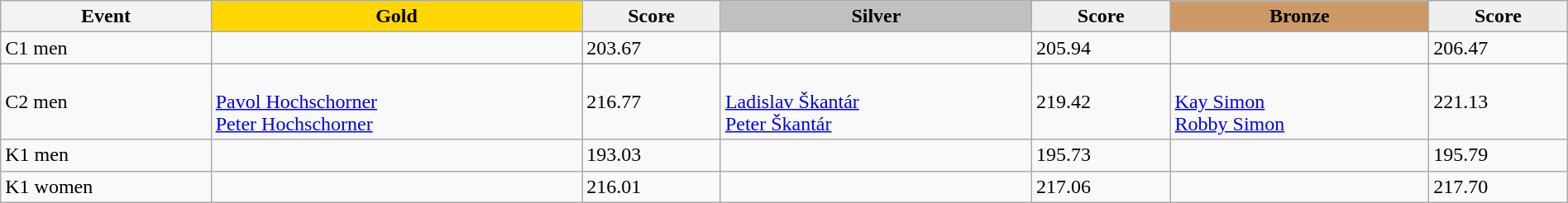<table class="wikitable" width=100%>
<tr>
<th>Event</th>
<td align=center bgcolor="gold"><strong>Gold</strong></td>
<td align=center bgcolor="EFEFEF"><strong>Score</strong></td>
<td align=center bgcolor="silver"><strong>Silver</strong></td>
<td align=center bgcolor="EFEFEF"><strong>Score</strong></td>
<td align=center bgcolor="CC9966"><strong>Bronze</strong></td>
<td align=center bgcolor="EFEFEF"><strong>Score</strong></td>
</tr>
<tr>
<td>C1 men</td>
<td></td>
<td>203.67</td>
<td></td>
<td>205.94</td>
<td></td>
<td>206.47</td>
</tr>
<tr>
<td>C2 men</td>
<td><br><a href='#'>Pavol Hochschorner</a><br><a href='#'>Peter Hochschorner</a></td>
<td>216.77</td>
<td><br><a href='#'>Ladislav Škantár</a><br><a href='#'>Peter Škantár</a></td>
<td>219.42</td>
<td><br><a href='#'>Kay Simon</a><br><a href='#'>Robby Simon</a></td>
<td>221.13</td>
</tr>
<tr>
<td>K1 men</td>
<td></td>
<td>193.03</td>
<td></td>
<td>195.73</td>
<td></td>
<td>195.79</td>
</tr>
<tr>
<td>K1 women</td>
<td></td>
<td>216.01</td>
<td></td>
<td>217.06</td>
<td></td>
<td>217.70</td>
</tr>
</table>
